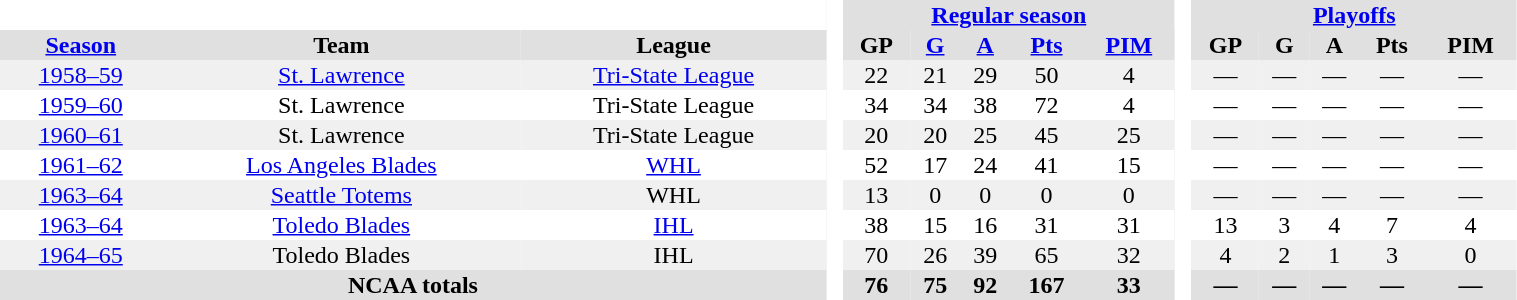<table BORDER="0" CELLPADDING="1" CELLSPACING="0" width="80%" style="text-align:center">
<tr bgcolor="#e0e0e0">
<th colspan="3" bgcolor="#ffffff"> </th>
<th rowspan="99" bgcolor="#ffffff"> </th>
<th colspan="5"><a href='#'>Regular season</a></th>
<th rowspan="99" bgcolor="#ffffff"> </th>
<th colspan="5"><a href='#'>Playoffs</a></th>
</tr>
<tr bgcolor="#e0e0e0">
<th ALIGN="centre"><a href='#'>Season</a></th>
<th ALIGN="centre">Team</th>
<th ALIGN="centre">League</th>
<th ALIGN="centre">GP</th>
<th ALIGN="centre"><a href='#'>G</a></th>
<th ALIGN="centre"><a href='#'>A</a></th>
<th ALIGN="centre"><a href='#'>Pts</a></th>
<th ALIGN="centre"><a href='#'>PIM</a></th>
<th ALIGN="centre">GP</th>
<th ALIGN="centre">G</th>
<th ALIGN="centre">A</th>
<th ALIGN="centre">Pts</th>
<th ALIGN="centre">PIM</th>
</tr>
<tr bgcolor=f0f0f0>
<td><a href='#'>1958–59</a></td>
<td><a href='#'>St. Lawrence</a></td>
<td><a href='#'>Tri-State League</a></td>
<td>22</td>
<td>21</td>
<td>29</td>
<td>50</td>
<td>4</td>
<td>—</td>
<td>—</td>
<td>—</td>
<td>—</td>
<td>—</td>
</tr>
<tr>
<td><a href='#'>1959–60</a></td>
<td>St. Lawrence</td>
<td>Tri-State League</td>
<td>34</td>
<td>34</td>
<td>38</td>
<td>72</td>
<td>4</td>
<td>—</td>
<td>—</td>
<td>—</td>
<td>—</td>
<td>—</td>
</tr>
<tr bgcolor=f0f0f0>
<td><a href='#'>1960–61</a></td>
<td>St. Lawrence</td>
<td>Tri-State League</td>
<td>20</td>
<td>20</td>
<td>25</td>
<td>45</td>
<td>25</td>
<td>—</td>
<td>—</td>
<td>—</td>
<td>—</td>
<td>—</td>
</tr>
<tr>
<td><a href='#'>1961–62</a></td>
<td><a href='#'>Los Angeles Blades</a></td>
<td><a href='#'>WHL</a></td>
<td>52</td>
<td>17</td>
<td>24</td>
<td>41</td>
<td>15</td>
<td>—</td>
<td>—</td>
<td>—</td>
<td>—</td>
<td>—</td>
</tr>
<tr bgcolor=f0f0f0>
<td><a href='#'>1963–64</a></td>
<td><a href='#'>Seattle Totems</a></td>
<td>WHL</td>
<td>13</td>
<td>0</td>
<td>0</td>
<td>0</td>
<td>0</td>
<td>—</td>
<td>—</td>
<td>—</td>
<td>—</td>
<td>—</td>
</tr>
<tr>
<td><a href='#'>1963–64</a></td>
<td><a href='#'>Toledo Blades</a></td>
<td><a href='#'>IHL</a></td>
<td>38</td>
<td>15</td>
<td>16</td>
<td>31</td>
<td>31</td>
<td>13</td>
<td>3</td>
<td>4</td>
<td>7</td>
<td>4</td>
</tr>
<tr bgcolor=f0f0f0>
<td><a href='#'>1964–65</a></td>
<td>Toledo Blades</td>
<td>IHL</td>
<td>70</td>
<td>26</td>
<td>39</td>
<td>65</td>
<td>32</td>
<td>4</td>
<td>2</td>
<td>1</td>
<td>3</td>
<td>0</td>
</tr>
<tr bgcolor="#e0e0e0">
<th colspan="3">NCAA totals</th>
<th>76</th>
<th>75</th>
<th>92</th>
<th>167</th>
<th>33</th>
<th>—</th>
<th>—</th>
<th>—</th>
<th>—</th>
<th>—</th>
</tr>
</table>
